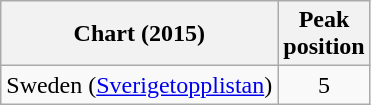<table class="wikitable">
<tr>
<th>Chart (2015)</th>
<th>Peak<br>position</th>
</tr>
<tr>
<td>Sweden (<a href='#'>Sverigetopplistan</a>)</td>
<td align="center">5</td>
</tr>
</table>
